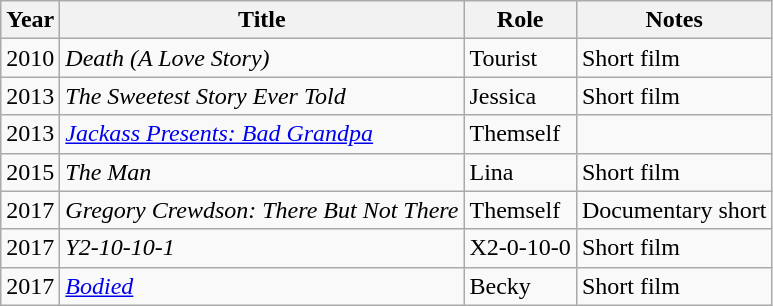<table class="wikitable sortable">
<tr>
<th>Year</th>
<th>Title</th>
<th>Role</th>
<th class="unsortable">Notes</th>
</tr>
<tr>
<td>2010</td>
<td><em>Death (A Love Story)</em></td>
<td>Tourist</td>
<td>Short film</td>
</tr>
<tr>
<td>2013</td>
<td><em>The Sweetest Story Ever Told</em></td>
<td>Jessica</td>
<td>Short film</td>
</tr>
<tr>
<td>2013</td>
<td><em><a href='#'>Jackass Presents: Bad Grandpa</a></em></td>
<td>Themself</td>
</tr>
<tr>
<td>2015</td>
<td><em>The Man</em></td>
<td>Lina</td>
<td>Short film</td>
</tr>
<tr>
<td>2017</td>
<td><em>Gregory Crewdson: There But Not There</em></td>
<td>Themself</td>
<td>Documentary short</td>
</tr>
<tr>
<td>2017</td>
<td><em>Y2-10-10-1</em></td>
<td>X2-0-10-0</td>
<td>Short film</td>
</tr>
<tr>
<td>2017</td>
<td><em><a href='#'>Bodied</a></em></td>
<td>Becky</td>
<td>Short film</td>
</tr>
</table>
